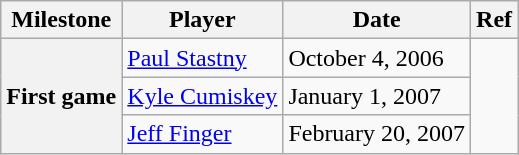<table class="wikitable">
<tr>
<th scope="col">Milestone</th>
<th scope="col">Player</th>
<th scope="col">Date</th>
<th scope="col">Ref</th>
</tr>
<tr>
<th rowspan=3>First game</th>
<td><a href='#'>Paul Stastny</a></td>
<td>October 4, 2006</td>
<td rowspan=3></td>
</tr>
<tr>
<td><a href='#'>Kyle Cumiskey</a></td>
<td>January 1, 2007</td>
</tr>
<tr>
<td><a href='#'>Jeff Finger</a></td>
<td>February 20, 2007</td>
</tr>
</table>
